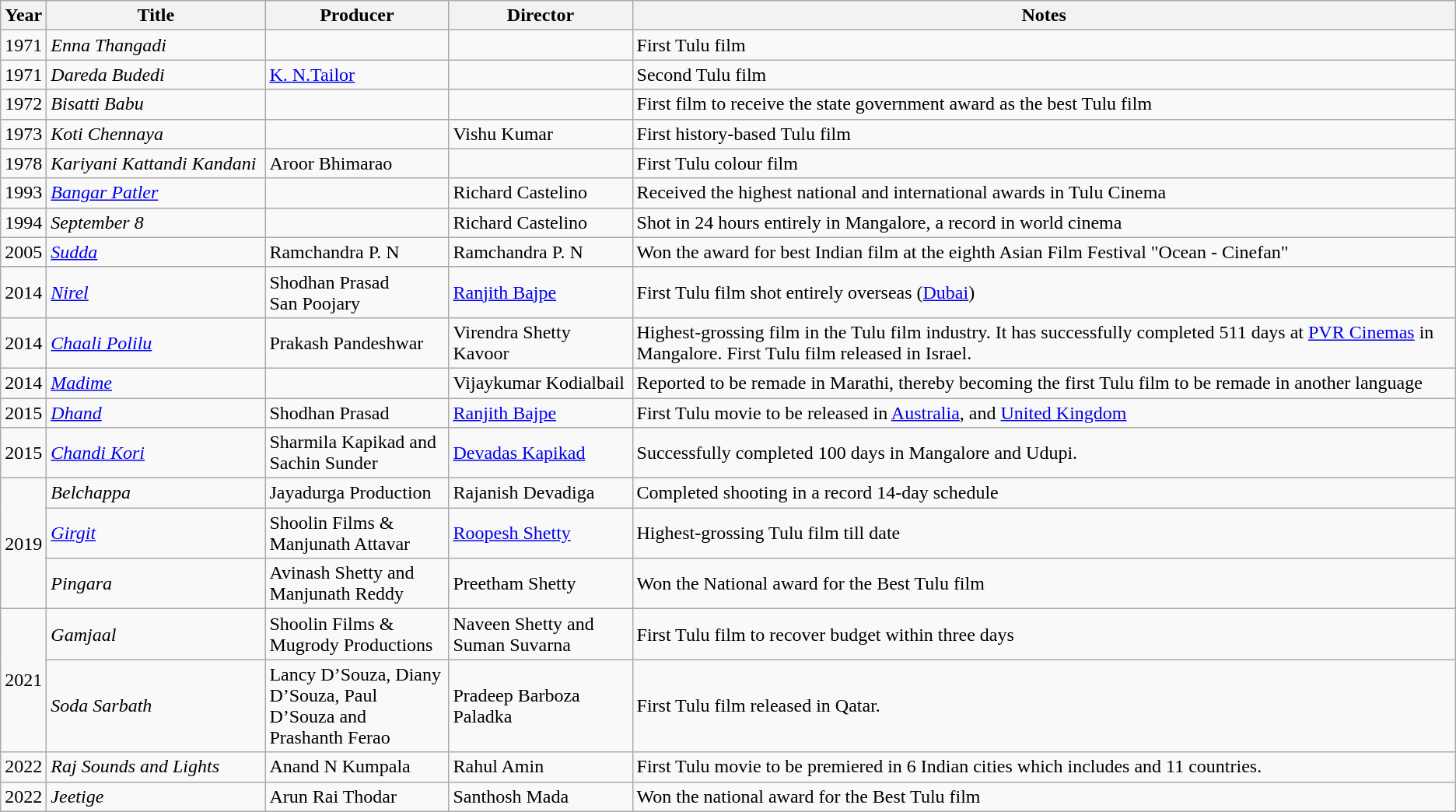<table class="wikitable">
<tr>
<th scope="col" style="width: 20px;">Year</th>
<th scope="col" style="width: 180px;">Title</th>
<th scope="col" style="width: 150px;">Producer</th>
<th scope="col" style="width: 150px;">Director</th>
<th>Notes</th>
</tr>
<tr>
<td>1971</td>
<td><em>Enna Thangadi</em></td>
<td></td>
<td></td>
<td>First Tulu film</td>
</tr>
<tr>
<td>1971</td>
<td><em>Dareda Budedi</em></td>
<td><a href='#'>K. N.Tailor</a></td>
<td></td>
<td>Second Tulu film</td>
</tr>
<tr>
<td>1972</td>
<td><em>Bisatti Babu</em></td>
<td></td>
<td></td>
<td>First film to receive the state government award as the best Tulu film</td>
</tr>
<tr>
<td>1973</td>
<td><em>Koti Chennaya</em></td>
<td></td>
<td>Vishu Kumar</td>
<td>First history-based Tulu film</td>
</tr>
<tr>
<td>1978</td>
<td><em>Kariyani Kattandi Kandani</em></td>
<td>Aroor Bhimarao</td>
<td></td>
<td>First Tulu colour film</td>
</tr>
<tr>
<td>1993</td>
<td><em><a href='#'>Bangar Patler</a></em></td>
<td></td>
<td>Richard Castelino</td>
<td>Received the highest national and international awards in Tulu Cinema</td>
</tr>
<tr>
<td>1994</td>
<td><em>September 8</em></td>
<td></td>
<td>Richard Castelino</td>
<td>Shot in 24 hours entirely in Mangalore, a record in world cinema</td>
</tr>
<tr>
<td>2005</td>
<td><a href='#'><em>Sudda</em></a></td>
<td>Ramchandra P. N</td>
<td>Ramchandra P. N</td>
<td>Won the award for best Indian film at the eighth Asian Film Festival "Ocean - Cinefan"</td>
</tr>
<tr>
<td>2014</td>
<td><em><a href='#'>Nirel</a> </em></td>
<td>Shodhan Prasad<br>San Poojary</td>
<td><a href='#'>Ranjith Bajpe</a></td>
<td>First Tulu film shot entirely overseas (<a href='#'>Dubai</a>)</td>
</tr>
<tr>
<td>2014</td>
<td><em><a href='#'>Chaali Polilu</a></em></td>
<td>Prakash Pandeshwar</td>
<td>Virendra Shetty Kavoor</td>
<td>Highest-grossing film in the Tulu film industry. It has successfully completed 511 days at <a href='#'>PVR Cinemas</a> in Mangalore. First Tulu film released in Israel.</td>
</tr>
<tr>
<td>2014</td>
<td><em><a href='#'>Madime</a></em></td>
<td></td>
<td>Vijaykumar Kodialbail</td>
<td>Reported to be remade in Marathi, thereby becoming the first Tulu film to be remade in another language</td>
</tr>
<tr>
<td>2015</td>
<td><a href='#'><em>Dhand</em></a></td>
<td>Shodhan Prasad</td>
<td><a href='#'>Ranjith Bajpe</a></td>
<td>First Tulu movie to be released in <a href='#'>Australia</a>, and <a href='#'>United Kingdom</a></td>
</tr>
<tr>
<td>2015</td>
<td><em><a href='#'>Chandi Kori</a></em></td>
<td>Sharmila Kapikad and Sachin Sunder</td>
<td><a href='#'>Devadas Kapikad</a></td>
<td>Successfully completed 100 days in Mangalore and Udupi.</td>
</tr>
<tr>
<td rowspan="3">2019</td>
<td><em>Belchappa</em></td>
<td>Jayadurga Production</td>
<td>Rajanish Devadiga</td>
<td>Completed shooting in a record 14-day schedule </td>
</tr>
<tr>
<td><em><a href='#'>Girgit</a></em></td>
<td>Shoolin Films & Manjunath Attavar</td>
<td><a href='#'>Roopesh Shetty</a></td>
<td>Highest-grossing Tulu film till date</td>
</tr>
<tr>
<td><em>Pingara</em></td>
<td>Avinash Shetty and Manjunath Reddy</td>
<td>Preetham Shetty</td>
<td>Won the National award for the Best Tulu film</td>
</tr>
<tr>
<td rowspan="2">2021</td>
<td><em>Gamjaal</em></td>
<td>Shoolin Films & Mugrody Productions</td>
<td>Naveen Shetty and Suman Suvarna</td>
<td>First Tulu film to recover budget within three days</td>
</tr>
<tr>
<td><em>Soda Sarbath</em></td>
<td>Lancy D’Souza, Diany D’Souza, Paul D’Souza and Prashanth Ferao</td>
<td>Pradeep Barboza Paladka</td>
<td>First Tulu film released in Qatar.</td>
</tr>
<tr>
<td>2022</td>
<td><em>Raj Sounds and Lights</em></td>
<td>Anand N Kumpala</td>
<td>Rahul Amin</td>
<td>First Tulu movie to be premiered in 6 Indian cities which includes  and 11 countries.</td>
</tr>
<tr>
<td>2022</td>
<td><em>Jeetige</em></td>
<td>Arun Rai Thodar</td>
<td>Santhosh Mada</td>
<td>Won the national award for the Best Tulu film</td>
</tr>
</table>
